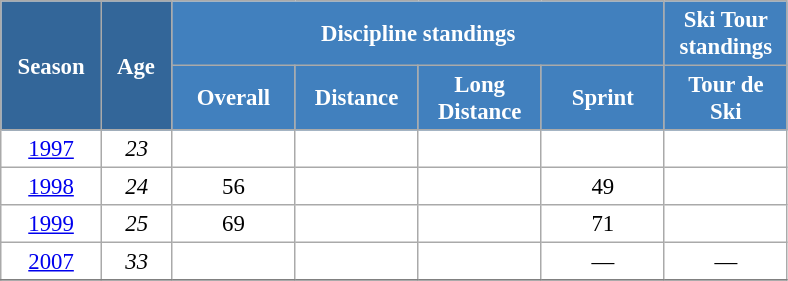<table class="wikitable" style="font-size:95%; text-align:center; border:grey solid 1px; border-collapse:collapse; background:#ffffff;">
<tr>
<th style="background-color:#369; color:white; width:60px;" rowspan="2"> Season </th>
<th style="background-color:#369; color:white; width:40px;" rowspan="2"> Age </th>
<th style="background-color:#4180be; color:white;" colspan="4">Discipline standings</th>
<th style="background-color:#4180be; color:white;" colspan="1">Ski Tour standings</th>
</tr>
<tr>
<th style="background-color:#4180be; color:white; width:75px;">Overall</th>
<th style="background-color:#4180be; color:white; width:75px;">Distance</th>
<th style="background-color:#4180be; color:white; width:75px;">Long Distance</th>
<th style="background-color:#4180be; color:white; width:75px;">Sprint</th>
<th style="background-color:#4180be; color:white; width:75px;">Tour de<br>Ski</th>
</tr>
<tr>
<td><a href='#'>1997</a></td>
<td><em>23</em></td>
<td></td>
<td></td>
<td></td>
<td></td>
<td></td>
</tr>
<tr>
<td><a href='#'>1998</a></td>
<td><em>24</em></td>
<td>56</td>
<td></td>
<td></td>
<td>49</td>
<td></td>
</tr>
<tr>
<td><a href='#'>1999</a></td>
<td><em>25</em></td>
<td>69</td>
<td></td>
<td></td>
<td>71</td>
<td></td>
</tr>
<tr>
<td><a href='#'>2007</a></td>
<td><em>33</em></td>
<td></td>
<td></td>
<td></td>
<td>—</td>
<td>—</td>
</tr>
<tr>
</tr>
</table>
